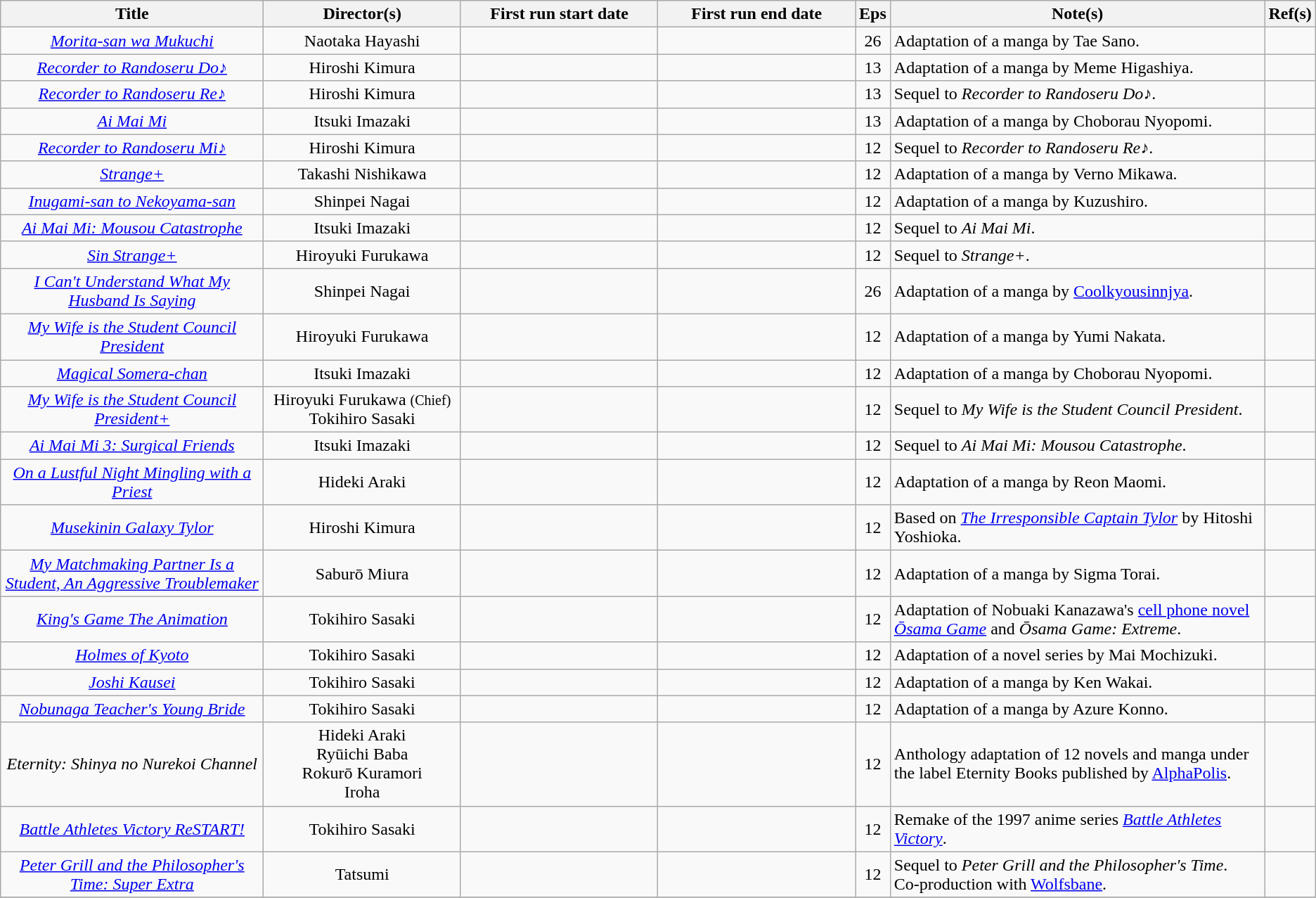<table class="wikitable sortable" style="text-align:center; margin=auto; ">
<tr>
<th scope="col" width=20%>Title</th>
<th scope="col" width=15%>Director(s)</th>
<th scope="col" width=15%>First run start date</th>
<th scope="col" width=15%>First run end date</th>
<th scope="col" class="unsortable">Eps</th>
<th scope="col" class="unsortable">Note(s)</th>
<th scope="col" class="unsortable">Ref(s)</th>
</tr>
<tr>
<td><em><a href='#'>Morita-san wa Mukuchi</a></em></td>
<td>Naotaka Hayashi</td>
<td></td>
<td></td>
<td>26</td>
<td style="text-align:left;">Adaptation of a manga by Tae Sano.</td>
<td></td>
</tr>
<tr>
<td><em><a href='#'>Recorder to Randoseru Do♪</a></em></td>
<td>Hiroshi Kimura</td>
<td></td>
<td></td>
<td>13</td>
<td style="text-align:left;">Adaptation of a manga by Meme Higashiya.</td>
<td></td>
</tr>
<tr>
<td><em><a href='#'>Recorder to Randoseru Re♪</a></em></td>
<td>Hiroshi Kimura</td>
<td></td>
<td></td>
<td>13</td>
<td style="text-align:left;">Sequel to <em>Recorder to Randoseru Do♪</em>.</td>
<td></td>
</tr>
<tr>
<td><em><a href='#'>Ai Mai Mi</a></em></td>
<td>Itsuki Imazaki</td>
<td></td>
<td></td>
<td>13</td>
<td style="text-align:left;">Adaptation of a manga by Choborau Nyopomi.</td>
<td></td>
</tr>
<tr>
<td><em><a href='#'>Recorder to Randoseru Mi♪</a></em></td>
<td>Hiroshi Kimura</td>
<td></td>
<td></td>
<td>12</td>
<td style="text-align:left;">Sequel to <em>Recorder to Randoseru Re♪</em>.</td>
<td></td>
</tr>
<tr>
<td><em><a href='#'>Strange+</a></em></td>
<td>Takashi Nishikawa</td>
<td></td>
<td></td>
<td>12</td>
<td style="text-align:left;">Adaptation of a manga by Verno Mikawa.</td>
<td></td>
</tr>
<tr>
<td><em><a href='#'>Inugami-san to Nekoyama-san</a></em></td>
<td>Shinpei Nagai</td>
<td></td>
<td></td>
<td>12</td>
<td style="text-align:left;">Adaptation of a manga by Kuzushiro.</td>
<td></td>
</tr>
<tr>
<td><em><a href='#'>Ai Mai Mi: Mousou Catastrophe</a></em></td>
<td>Itsuki Imazaki</td>
<td></td>
<td></td>
<td>12</td>
<td style="text-align:left;">Sequel to <em>Ai Mai Mi</em>.</td>
<td></td>
</tr>
<tr>
<td><em><a href='#'>Sin Strange+</a></em></td>
<td>Hiroyuki Furukawa</td>
<td></td>
<td></td>
<td>12</td>
<td style="text-align:left;">Sequel to <em>Strange+</em>.</td>
<td></td>
</tr>
<tr>
<td><em><a href='#'>I Can't Understand What My Husband Is Saying</a></em></td>
<td>Shinpei Nagai</td>
<td></td>
<td></td>
<td>26</td>
<td style="text-align:left;">Adaptation of a manga by <a href='#'>Coolkyousinnjya</a>.</td>
<td></td>
</tr>
<tr>
<td><em><a href='#'>My Wife is the Student Council President</a></em></td>
<td>Hiroyuki Furukawa</td>
<td></td>
<td></td>
<td>12</td>
<td style="text-align:left;">Adaptation of a manga by Yumi Nakata.</td>
<td></td>
</tr>
<tr>
<td><em><a href='#'>Magical Somera-chan</a></em></td>
<td>Itsuki Imazaki</td>
<td></td>
<td></td>
<td>12</td>
<td style="text-align:left;">Adaptation of a manga by Choborau Nyopomi.</td>
<td></td>
</tr>
<tr>
<td><em><a href='#'>My Wife is the Student Council President+</a></em></td>
<td>Hiroyuki Furukawa <small>(Chief)</small> <br> Tokihiro Sasaki</td>
<td></td>
<td></td>
<td>12</td>
<td style="text-align:left;">Sequel to <em>My Wife is the Student Council President</em>.</td>
<td></td>
</tr>
<tr>
<td><em><a href='#'>Ai Mai Mi 3: Surgical Friends</a></em></td>
<td>Itsuki Imazaki</td>
<td></td>
<td></td>
<td>12</td>
<td style="text-align:left;">Sequel to <em>Ai Mai Mi: Mousou Catastrophe</em>.</td>
<td></td>
</tr>
<tr>
<td><em><a href='#'>On a Lustful Night Mingling with a Priest</a></em></td>
<td>Hideki Araki</td>
<td></td>
<td></td>
<td>12</td>
<td style="text-align:left;">Adaptation of a manga by Reon Maomi.</td>
<td></td>
</tr>
<tr>
<td><em><a href='#'>Musekinin Galaxy Tylor</a></em></td>
<td>Hiroshi Kimura</td>
<td></td>
<td></td>
<td>12</td>
<td style="text-align:left;">Based on <em><a href='#'>The Irresponsible Captain Tylor</a></em> by Hitoshi Yoshioka.</td>
<td></td>
</tr>
<tr>
<td><em><a href='#'>My Matchmaking Partner Is a Student, An Aggressive Troublemaker</a></em></td>
<td>Saburō Miura</td>
<td></td>
<td></td>
<td>12</td>
<td style="text-align:left;">Adaptation of a manga by Sigma Torai.</td>
<td></td>
</tr>
<tr>
<td><em><a href='#'>King's Game The Animation</a></em></td>
<td>Tokihiro Sasaki</td>
<td></td>
<td></td>
<td>12</td>
<td style="text-align:left;">Adaptation of Nobuaki Kanazawa's <a href='#'>cell phone novel</a> <em><a href='#'>Ōsama Game</a></em> and <em>Ōsama Game: Extreme</em>.</td>
<td></td>
</tr>
<tr>
<td><em><a href='#'>Holmes of Kyoto</a></em></td>
<td>Tokihiro Sasaki</td>
<td></td>
<td></td>
<td>12</td>
<td style="text-align:left;">Adaptation of a novel series by Mai Mochizuki.</td>
<td></td>
</tr>
<tr>
<td><em><a href='#'>Joshi Kausei</a></em></td>
<td>Tokihiro Sasaki</td>
<td></td>
<td></td>
<td>12</td>
<td style="text-align:left;">Adaptation of a manga by Ken Wakai.</td>
<td></td>
</tr>
<tr>
<td><em><a href='#'>Nobunaga Teacher's Young Bride</a></em></td>
<td>Tokihiro Sasaki</td>
<td></td>
<td></td>
<td>12</td>
<td style="text-align:left;">Adaptation of a manga by Azure Konno.</td>
<td></td>
</tr>
<tr>
<td><em>Eternity: Shinya no Nurekoi Channel</em></td>
<td>Hideki Araki<br>Ryūichi Baba<br>Rokurō Kuramori<br>Iroha</td>
<td></td>
<td></td>
<td>12</td>
<td style="text-align:left;">Anthology adaptation of 12 novels and manga under the label Eternity Books published by <a href='#'>AlphaPolis</a>.</td>
<td></td>
</tr>
<tr>
<td><em><a href='#'>Battle Athletes Victory ReSTART!</a></em></td>
<td>Tokihiro Sasaki</td>
<td></td>
<td></td>
<td>12</td>
<td style="text-align:left;">Remake of the 1997 anime series <em><a href='#'>Battle Athletes Victory</a></em>.</td>
<td></td>
</tr>
<tr>
<td><em><a href='#'>Peter Grill and the Philosopher's Time: Super Extra</a></em></td>
<td>Tatsumi</td>
<td></td>
<td></td>
<td>12</td>
<td style="text-align:left;">Sequel to <em>Peter Grill and the Philosopher's Time</em>.<br>Co-production with <a href='#'>Wolfsbane</a>.</td>
<td></td>
</tr>
<tr>
</tr>
</table>
